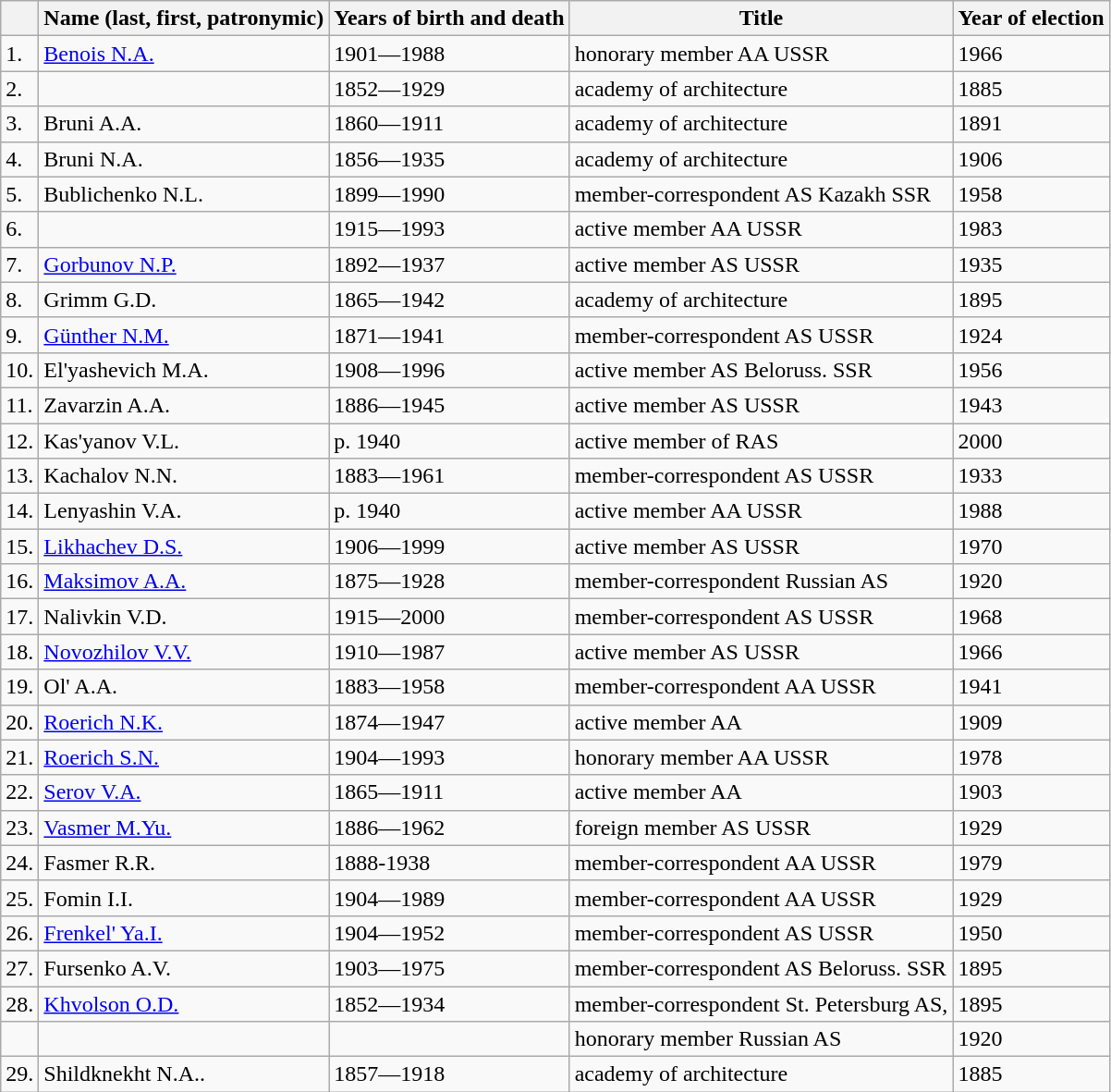<table class="wikitable">
<tr>
<th></th>
<th>Name (last, first, patronymic)</th>
<th>Years of birth and death</th>
<th>Title</th>
<th>Year of election</th>
</tr>
<tr>
<td>1.</td>
<td><a href='#'>Benois N.A.</a></td>
<td>1901—1988</td>
<td>honorary member AA USSR</td>
<td>1966</td>
</tr>
<tr>
<td>2.</td>
<td></td>
<td>1852—1929</td>
<td>academy of architecture</td>
<td>1885</td>
</tr>
<tr>
<td>3.</td>
<td>Bruni A.A.</td>
<td>1860—1911</td>
<td>academy of architecture</td>
<td>1891</td>
</tr>
<tr>
<td>4.</td>
<td>Bruni N.A.</td>
<td>1856—1935</td>
<td>academy of architecture</td>
<td>1906</td>
</tr>
<tr>
<td>5.</td>
<td>Bublichenko N.L.</td>
<td>1899—1990</td>
<td>member-correspondent AS Kazakh SSR</td>
<td>1958</td>
</tr>
<tr>
<td>6.</td>
<td></td>
<td>1915—1993</td>
<td>active member AA USSR</td>
<td>1983</td>
</tr>
<tr>
<td>7.</td>
<td><a href='#'>Gorbunov N.P.</a></td>
<td>1892—1937</td>
<td>active member AS USSR</td>
<td>1935</td>
</tr>
<tr>
<td>8.</td>
<td>Grimm G.D.</td>
<td>1865—1942</td>
<td>academy of architecture</td>
<td>1895</td>
</tr>
<tr>
<td>9.</td>
<td><a href='#'>Günther N.M.</a></td>
<td>1871—1941</td>
<td>member-correspondent AS USSR</td>
<td>1924</td>
</tr>
<tr>
<td>10.</td>
<td>El'yashevich M.A.</td>
<td>1908—1996</td>
<td>active member AS Beloruss. SSR</td>
<td>1956</td>
</tr>
<tr>
<td>11.</td>
<td>Zavarzin A.A.</td>
<td>1886—1945</td>
<td>active member AS USSR</td>
<td>1943</td>
</tr>
<tr>
<td>12.</td>
<td>Kas'yanov V.L.</td>
<td>р. 1940</td>
<td>active member of RAS</td>
<td>2000</td>
</tr>
<tr>
<td>13.</td>
<td>Kachalov N.N.</td>
<td>1883—1961</td>
<td>member-correspondent AS USSR</td>
<td>1933</td>
</tr>
<tr>
<td>14.</td>
<td>Lenyashin V.A.</td>
<td>р. 1940</td>
<td>active member AA USSR</td>
<td>1988</td>
</tr>
<tr>
<td>15.</td>
<td><a href='#'>Likhachev D.S.</a></td>
<td>1906—1999</td>
<td>active member AS USSR</td>
<td>1970</td>
</tr>
<tr>
<td>16.</td>
<td><a href='#'>Maksimov A.A.</a></td>
<td>1875—1928</td>
<td>member-correspondent Russian AS</td>
<td>1920</td>
</tr>
<tr>
<td>17.</td>
<td>Nalivkin V.D.</td>
<td>1915—2000</td>
<td>member-correspondent AS USSR</td>
<td>1968</td>
</tr>
<tr>
<td>18.</td>
<td><a href='#'>Novozhilov V.V.</a></td>
<td>1910—1987</td>
<td>active member AS USSR</td>
<td>1966</td>
</tr>
<tr>
<td>19.</td>
<td>Ol' A.A.</td>
<td>1883—1958</td>
<td>member-correspondent AA USSR</td>
<td>1941</td>
</tr>
<tr>
<td>20.</td>
<td><a href='#'>Roerich N.K.</a></td>
<td>1874—1947</td>
<td>active member AA</td>
<td>1909</td>
</tr>
<tr>
<td>21.</td>
<td><a href='#'>Roerich S.N.</a></td>
<td>1904—1993</td>
<td>honorary member AA USSR</td>
<td>1978</td>
</tr>
<tr>
<td>22.</td>
<td><a href='#'>Serov V.A.</a></td>
<td>1865—1911</td>
<td>active member AA</td>
<td>1903</td>
</tr>
<tr>
<td>23.</td>
<td><a href='#'>Vasmer M.Yu.</a></td>
<td>1886—1962</td>
<td>foreign member AS USSR</td>
<td>1929</td>
</tr>
<tr>
<td>24.</td>
<td>Fasmer R.R.</td>
<td>1888-1938</td>
<td>member-correspondent AA USSR</td>
<td>1979</td>
</tr>
<tr>
<td>25.</td>
<td>Fomin I.I.</td>
<td>1904—1989</td>
<td>member-correspondent AA USSR</td>
<td>1929</td>
</tr>
<tr>
<td>26.</td>
<td><a href='#'>Frenkel' Ya.I.</a></td>
<td>1904—1952</td>
<td>member-correspondent AS USSR</td>
<td>1950</td>
</tr>
<tr>
<td>27.</td>
<td>Fursenko A.V.</td>
<td>1903—1975</td>
<td>member-correspondent AS Beloruss. SSR</td>
<td>1895</td>
</tr>
<tr>
<td>28.</td>
<td><a href='#'>Khvolson O.D.</a></td>
<td>1852—1934</td>
<td>member-correspondent St. Petersburg AS,</td>
<td>1895</td>
</tr>
<tr>
<td></td>
<td></td>
<td></td>
<td>honorary member Russian AS</td>
<td>1920</td>
</tr>
<tr>
<td>29.</td>
<td>Shildknekht N.A..</td>
<td>1857—1918</td>
<td>academy of architecture</td>
<td>1885</td>
</tr>
</table>
